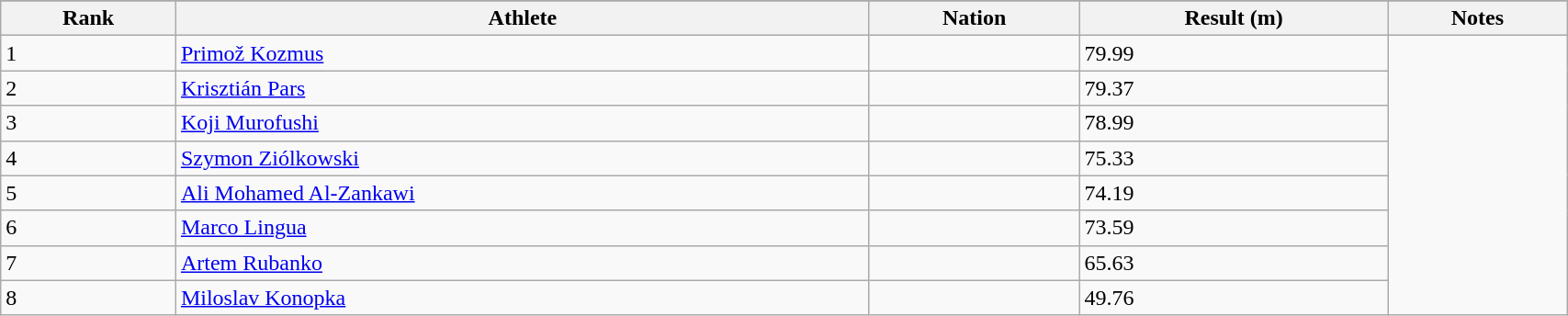<table class="wikitable" width=90%>
<tr>
</tr>
<tr>
<th>Rank</th>
<th>Athlete</th>
<th>Nation</th>
<th>Result (m)</th>
<th>Notes</th>
</tr>
<tr>
<td>1</td>
<td><a href='#'>Primož Kozmus</a></td>
<td></td>
<td>79.99</td>
</tr>
<tr>
<td>2</td>
<td><a href='#'>Krisztián Pars</a></td>
<td></td>
<td>79.37</td>
</tr>
<tr>
<td>3</td>
<td><a href='#'>Koji Murofushi</a></td>
<td></td>
<td>78.99</td>
</tr>
<tr>
<td>4</td>
<td><a href='#'>Szymon Ziólkowski</a></td>
<td></td>
<td>75.33</td>
</tr>
<tr>
<td>5</td>
<td><a href='#'>Ali Mohamed Al-Zankawi</a></td>
<td></td>
<td>74.19</td>
</tr>
<tr>
<td>6</td>
<td><a href='#'>Marco Lingua</a></td>
<td></td>
<td>73.59</td>
</tr>
<tr>
<td>7</td>
<td><a href='#'>Artem Rubanko</a></td>
<td></td>
<td>65.63</td>
</tr>
<tr>
<td>8</td>
<td><a href='#'>Miloslav Konopka</a></td>
<td></td>
<td>49.76</td>
</tr>
</table>
